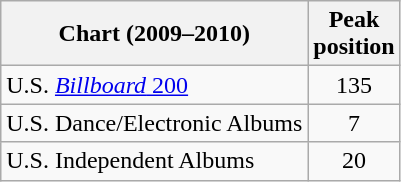<table class="wikitable sortable">
<tr>
<th>Chart (2009–2010)</th>
<th>Peak<br>position</th>
</tr>
<tr>
<td>U.S. <a href='#'><em>Billboard</em> 200</a></td>
<td style="text-align:center;">135</td>
</tr>
<tr>
<td>U.S. Dance/Electronic Albums</td>
<td style="text-align:center;">7</td>
</tr>
<tr>
<td>U.S. Independent Albums</td>
<td style="text-align:center;">20</td>
</tr>
</table>
